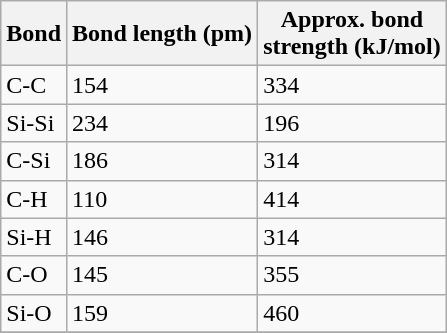<table class="wikitable sortable floatleft">
<tr>
<th>Bond</th>
<th>Bond length (pm)</th>
<th>Approx. bond<br> strength (kJ/mol)</th>
</tr>
<tr>
<td>C-C</td>
<td>154</td>
<td>334</td>
</tr>
<tr>
<td>Si-Si</td>
<td>234</td>
<td>196</td>
</tr>
<tr>
<td>C-Si</td>
<td>186</td>
<td>314</td>
</tr>
<tr>
<td>C-H</td>
<td>110</td>
<td>414</td>
</tr>
<tr>
<td>Si-H</td>
<td>146</td>
<td>314</td>
</tr>
<tr>
<td>C-O</td>
<td>145</td>
<td>355</td>
</tr>
<tr>
<td>Si-O</td>
<td>159</td>
<td>460</td>
</tr>
<tr>
</tr>
</table>
